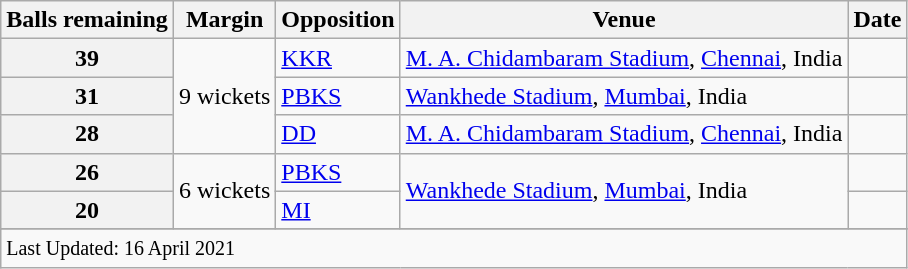<table class="wikitable">
<tr>
<th>Balls remaining</th>
<th>Margin</th>
<th>Opposition</th>
<th>Venue</th>
<th>Date</th>
</tr>
<tr>
<th>39</th>
<td rowspan=3>9 wickets</td>
<td><a href='#'>KKR</a></td>
<td><a href='#'>M. A. Chidambaram Stadium</a>, <a href='#'>Chennai</a>, India</td>
<td></td>
</tr>
<tr>
<th>31</th>
<td><a href='#'>PBKS</a></td>
<td><a href='#'>Wankhede Stadium</a>, <a href='#'>Mumbai</a>, India</td>
<td></td>
</tr>
<tr>
<th>28</th>
<td><a href='#'>DD</a></td>
<td><a href='#'>M. A. Chidambaram Stadium</a>, <a href='#'>Chennai</a>, India</td>
<td></td>
</tr>
<tr>
<th>26</th>
<td rowspan=2>6 wickets</td>
<td><a href='#'>PBKS</a></td>
<td rowspan=2><a href='#'>Wankhede Stadium</a>, <a href='#'>Mumbai</a>, India</td>
<td></td>
</tr>
<tr>
<th>20</th>
<td><a href='#'>MI</a></td>
<td></td>
</tr>
<tr>
</tr>
<tr class=sortbottom>
<td colspan=5><small>Last Updated: 16 April 2021</small></td>
</tr>
</table>
